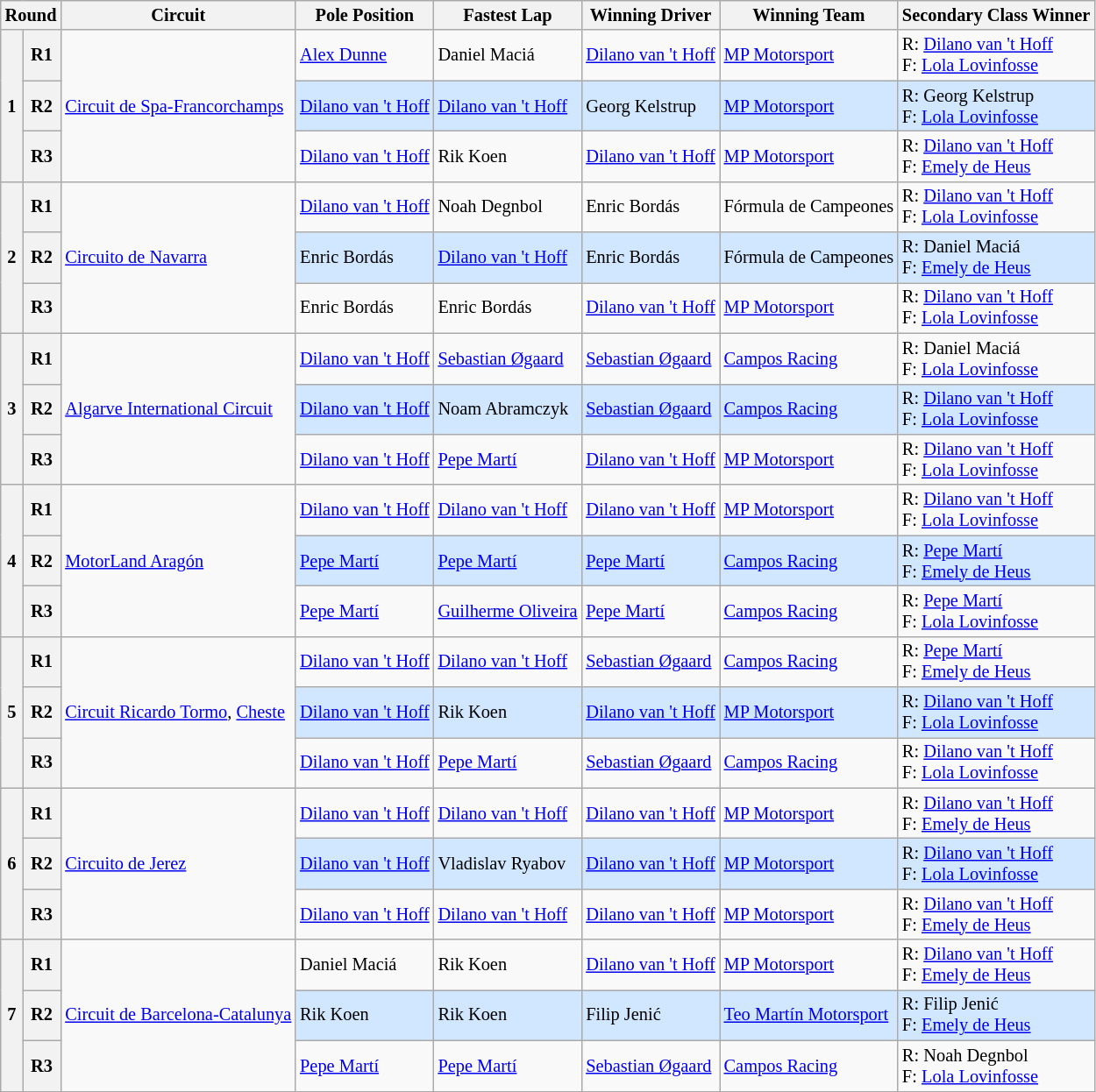<table class="wikitable" style="font-size: 85%">
<tr>
<th colspan=2>Round</th>
<th>Circuit</th>
<th>Pole Position</th>
<th>Fastest Lap</th>
<th>Winning Driver</th>
<th>Winning Team</th>
<th>Secondary Class Winner</th>
</tr>
<tr>
<th rowspan=3>1</th>
<th>R1</th>
<td rowspan=3 nowrap> <a href='#'>Circuit de Spa-Francorchamps</a></td>
<td> <a href='#'>Alex Dunne</a></td>
<td> Daniel Maciá</td>
<td nowrap> <a href='#'>Dilano van 't Hoff</a></td>
<td> <a href='#'>MP Motorsport</a></td>
<td nowrap>R:  <a href='#'>Dilano van 't Hoff</a><br>F:  <a href='#'>Lola Lovinfosse</a></td>
</tr>
<tr>
<th>R2</th>
<td style="background:#D0E7FF" nowrap> <a href='#'>Dilano van 't Hoff</a></td>
<td style="background:#D0E7FF" nowrap> <a href='#'>Dilano van 't Hoff</a></td>
<td style="background:#D0E7FF"> Georg Kelstrup</td>
<td style="background:#D0E7FF"> <a href='#'>MP Motorsport</a></td>
<td style="background:#D0E7FF">R:  Georg Kelstrup <br>F:  <a href='#'>Lola Lovinfosse</a></td>
</tr>
<tr>
<th>R3</th>
<td> <a href='#'>Dilano van 't Hoff</a></td>
<td> Rik Koen</td>
<td> <a href='#'>Dilano van 't Hoff</a></td>
<td> <a href='#'>MP Motorsport</a></td>
<td>R:  <a href='#'>Dilano van 't Hoff</a><br>F:  <a href='#'>Emely de Heus</a></td>
</tr>
<tr>
<th rowspan=3>2</th>
<th>R1</th>
<td rowspan=3> <a href='#'>Circuito de Navarra</a></td>
<td> <a href='#'>Dilano van 't Hoff</a></td>
<td> Noah Degnbol</td>
<td> Enric Bordás</td>
<td> Fórmula de Campeones</td>
<td>R:  <a href='#'>Dilano van 't Hoff</a><br>F:  <a href='#'>Lola Lovinfosse</a></td>
</tr>
<tr>
<th>R2</th>
<td style="background:#D0E7FF"> Enric Bordás</td>
<td style="background:#D0E7FF"> <a href='#'>Dilano van 't Hoff</a></td>
<td style="background:#D0E7FF"> Enric Bordás</td>
<td style="background:#D0E7FF" nowrap> Fórmula de Campeones</td>
<td style="background:#D0E7FF">R:  Daniel Maciá<br>F:  <a href='#'>Emely de Heus</a></td>
</tr>
<tr>
<th>R3</th>
<td> Enric Bordás</td>
<td> Enric Bordás</td>
<td> <a href='#'>Dilano van 't Hoff</a></td>
<td> <a href='#'>MP Motorsport</a></td>
<td>R:  <a href='#'>Dilano van 't Hoff</a><br>F:  <a href='#'>Lola Lovinfosse</a></td>
</tr>
<tr>
<th rowspan=3>3</th>
<th>R1</th>
<td rowspan=3> <a href='#'>Algarve International Circuit</a></td>
<td> <a href='#'>Dilano van 't Hoff</a></td>
<td nowrap> <a href='#'>Sebastian Øgaard</a></td>
<td nowrap> <a href='#'>Sebastian Øgaard</a></td>
<td> <a href='#'>Campos Racing</a></td>
<td>R:  Daniel Maciá<br>F:  <a href='#'>Lola Lovinfosse</a></td>
</tr>
<tr>
<th>R2</th>
<td style="background:#D0E7FF"> <a href='#'>Dilano van 't Hoff</a></td>
<td style="background:#D0E7FF"> Noam Abramczyk</td>
<td style="background:#D0E7FF"> <a href='#'>Sebastian Øgaard</a></td>
<td style="background:#D0E7FF"> <a href='#'>Campos Racing</a></td>
<td style="background:#D0E7FF">R:  <a href='#'>Dilano van 't Hoff</a><br>F:  <a href='#'>Lola Lovinfosse</a></td>
</tr>
<tr>
<th>R3</th>
<td> <a href='#'>Dilano van 't Hoff</a></td>
<td> <a href='#'>Pepe Martí</a></td>
<td> <a href='#'>Dilano van 't Hoff</a></td>
<td> <a href='#'>MP Motorsport</a></td>
<td>R:  <a href='#'>Dilano van 't Hoff</a><br>F:  <a href='#'>Lola Lovinfosse</a></td>
</tr>
<tr>
<th rowspan=3>4</th>
<th>R1</th>
<td rowspan=3> <a href='#'>MotorLand Aragón</a></td>
<td> <a href='#'>Dilano van 't Hoff</a></td>
<td> <a href='#'>Dilano van 't Hoff</a></td>
<td> <a href='#'>Dilano van 't Hoff</a></td>
<td> <a href='#'>MP Motorsport</a></td>
<td>R:  <a href='#'>Dilano van 't Hoff</a><br>F:  <a href='#'>Lola Lovinfosse</a></td>
</tr>
<tr>
<th>R2</th>
<td style="background:#D0E7FF"> <a href='#'>Pepe Martí</a></td>
<td style="background:#D0E7FF"> <a href='#'>Pepe Martí</a></td>
<td style="background:#D0E7FF"> <a href='#'>Pepe Martí</a></td>
<td style="background:#D0E7FF"> <a href='#'>Campos Racing</a></td>
<td style="background:#D0E7FF">R:  <a href='#'>Pepe Martí</a><br>F:  <a href='#'>Emely de Heus</a></td>
</tr>
<tr>
<th>R3</th>
<td> <a href='#'>Pepe Martí</a></td>
<td nowrap> <a href='#'>Guilherme Oliveira</a></td>
<td> <a href='#'>Pepe Martí</a></td>
<td> <a href='#'>Campos Racing</a></td>
<td>R:  <a href='#'>Pepe Martí</a><br>F:  <a href='#'>Lola Lovinfosse</a></td>
</tr>
<tr>
<th rowspan=3>5</th>
<th>R1</th>
<td rowspan=3> <a href='#'>Circuit Ricardo Tormo</a>, <a href='#'>Cheste</a></td>
<td> <a href='#'>Dilano van 't Hoff</a></td>
<td> <a href='#'>Dilano van 't Hoff</a></td>
<td> <a href='#'>Sebastian Øgaard</a></td>
<td> <a href='#'>Campos Racing</a></td>
<td>R:  <a href='#'>Pepe Martí</a><br>F:  <a href='#'>Emely de Heus</a></td>
</tr>
<tr>
<th>R2</th>
<td style="background:#D0E7FF"> <a href='#'>Dilano van 't Hoff</a></td>
<td style="background:#D0E7FF"> Rik Koen</td>
<td style="background:#D0E7FF"> <a href='#'>Dilano van 't Hoff</a></td>
<td style="background:#D0E7FF"> <a href='#'>MP Motorsport</a></td>
<td style="background:#D0E7FF">R:  <a href='#'>Dilano van 't Hoff</a><br>F:  <a href='#'>Lola Lovinfosse</a></td>
</tr>
<tr>
<th>R3</th>
<td> <a href='#'>Dilano van 't Hoff</a></td>
<td> <a href='#'>Pepe Martí</a></td>
<td> <a href='#'>Sebastian Øgaard</a></td>
<td> <a href='#'>Campos Racing</a></td>
<td>R:  <a href='#'>Dilano van 't Hoff</a><br>F:  <a href='#'>Lola Lovinfosse</a></td>
</tr>
<tr>
<th rowspan=3>6</th>
<th>R1</th>
<td rowspan=3> <a href='#'>Circuito de Jerez</a></td>
<td> <a href='#'>Dilano van 't Hoff</a></td>
<td> <a href='#'>Dilano van 't Hoff</a></td>
<td> <a href='#'>Dilano van 't Hoff</a></td>
<td> <a href='#'>MP Motorsport</a></td>
<td>R:  <a href='#'>Dilano van 't Hoff</a><br>F:  <a href='#'>Emely de Heus</a></td>
</tr>
<tr>
<th>R2</th>
<td style="background:#D0E7FF"> <a href='#'>Dilano van 't Hoff</a></td>
<td style="background:#D0E7FF"> Vladislav Ryabov</td>
<td style="background:#D0E7FF"> <a href='#'>Dilano van 't Hoff</a></td>
<td style="background:#D0E7FF"> <a href='#'>MP Motorsport</a></td>
<td style="background:#D0E7FF">R:  <a href='#'>Dilano van 't Hoff</a> <br>F:  <a href='#'>Lola Lovinfosse</a></td>
</tr>
<tr>
<th>R3</th>
<td> <a href='#'>Dilano van 't Hoff</a></td>
<td> <a href='#'>Dilano van 't Hoff</a></td>
<td> <a href='#'>Dilano van 't Hoff</a></td>
<td> <a href='#'>MP Motorsport</a></td>
<td>R:  <a href='#'>Dilano van 't Hoff</a>  <br>F:  <a href='#'>Emely de Heus</a></td>
</tr>
<tr>
<th rowspan=3>7</th>
<th>R1</th>
<td rowspan=3> <a href='#'>Circuit de Barcelona-Catalunya</a></td>
<td> Daniel Maciá</td>
<td> Rik Koen</td>
<td> <a href='#'>Dilano van 't Hoff</a></td>
<td> <a href='#'>MP Motorsport</a></td>
<td>R:  <a href='#'>Dilano van 't Hoff</a>  <br>F:  <a href='#'>Emely de Heus</a></td>
</tr>
<tr>
<th>R2</th>
<td style="background:#D0E7FF"> Rik Koen</td>
<td style="background:#D0E7FF"> Rik Koen</td>
<td style="background:#D0E7FF"> Filip Jenić</td>
<td style="background:#D0E7FF"> <a href='#'>Teo Martín Motorsport</a></td>
<td style="background:#D0E7FF">R:  Filip Jenić<br>F:  <a href='#'>Emely de Heus</a></td>
</tr>
<tr>
<th>R3</th>
<td> <a href='#'>Pepe Martí</a></td>
<td> <a href='#'>Pepe Martí</a></td>
<td> <a href='#'>Sebastian Øgaard</a></td>
<td> <a href='#'>Campos Racing</a></td>
<td>R:  Noah Degnbol<br>F:  <a href='#'>Lola Lovinfosse</a></td>
</tr>
</table>
